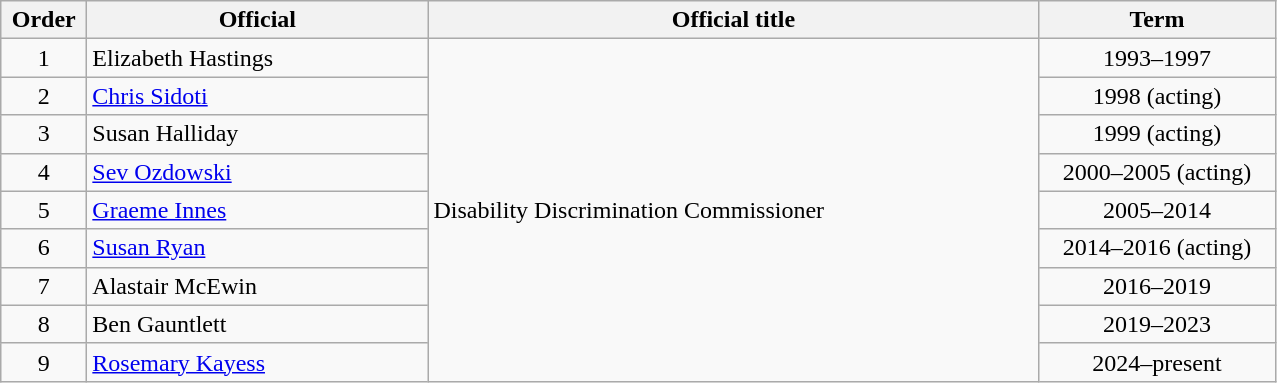<table class="wikitable">
<tr>
<th width=50>Order</th>
<th width=220>Official</th>
<th width=400>Official title</th>
<th width=150>Term</th>
</tr>
<tr>
<td align=center>1</td>
<td>Elizabeth Hastings</td>
<td rowspan="9">Disability Discrimination Commissioner</td>
<td align=center>1993–1997</td>
</tr>
<tr>
<td align=center>2</td>
<td><a href='#'>Chris Sidoti</a></td>
<td align=center>1998 (acting)</td>
</tr>
<tr>
<td align=center>3</td>
<td>Susan Halliday</td>
<td align=center>1999 (acting)</td>
</tr>
<tr>
<td align=center>4</td>
<td><a href='#'>Sev Ozdowski</a></td>
<td align=center>2000–2005 (acting)</td>
</tr>
<tr>
<td align=center>5</td>
<td><a href='#'>Graeme Innes</a></td>
<td align=center>2005–2014</td>
</tr>
<tr>
<td align=center>6</td>
<td><a href='#'>Susan Ryan</a></td>
<td align=center>2014–2016 (acting)</td>
</tr>
<tr>
<td align=center>7</td>
<td>Alastair McEwin</td>
<td align=center>2016–2019</td>
</tr>
<tr>
<td align=center>8</td>
<td>Ben Gauntlett</td>
<td align=center>2019–2023</td>
</tr>
<tr>
<td align=center>9</td>
<td><a href='#'>Rosemary Kayess</a></td>
<td align=center>2024–present</td>
</tr>
</table>
